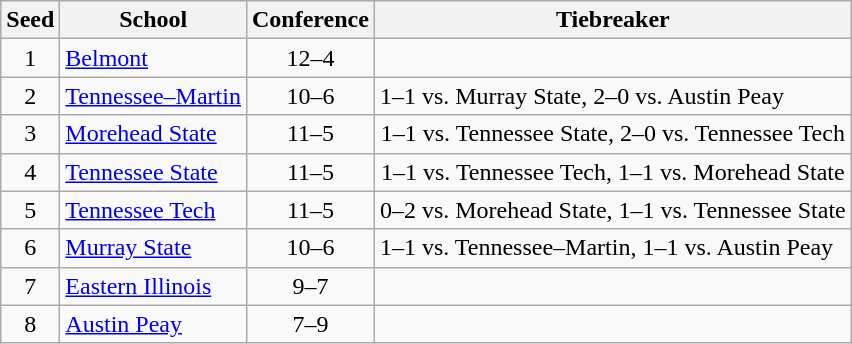<table class="wikitable" style="text-align:center">
<tr>
<th>Seed</th>
<th>School</th>
<th>Conference</th>
<th>Tiebreaker</th>
</tr>
<tr>
<td>1</td>
<td style="text-align:left"><a href='#'>Belmont</a></td>
<td>12–4</td>
<td></td>
</tr>
<tr>
<td>2</td>
<td style="text-align:left"><a href='#'>Tennessee–Martin</a></td>
<td>10–6</td>
<td style="text-align:left">1–1 vs. Murray State, 2–0 vs. Austin Peay</td>
</tr>
<tr>
<td>3</td>
<td style="text-align:left"><a href='#'>Morehead State</a></td>
<td>11–5</td>
<td>1–1 vs. Tennessee State, 2–0 vs. Tennessee Tech</td>
</tr>
<tr>
<td>4</td>
<td style="text-align:left"><a href='#'>Tennessee State</a></td>
<td>11–5</td>
<td>1–1 vs. Tennessee Tech, 1–1 vs. Morehead State</td>
</tr>
<tr>
<td>5</td>
<td style="text-align:left"><a href='#'>Tennessee Tech</a></td>
<td>11–5</td>
<td>0–2 vs. Morehead State, 1–1 vs. Tennessee State</td>
</tr>
<tr>
<td>6</td>
<td style="text-align:left"><a href='#'>Murray State</a></td>
<td>10–6</td>
<td style="text-align:left">1–1 vs. Tennessee–Martin, 1–1 vs. Austin Peay</td>
</tr>
<tr>
<td>7</td>
<td style="text-align:left"><a href='#'>Eastern Illinois</a></td>
<td>9–7</td>
<td></td>
</tr>
<tr>
<td>8</td>
<td style="text-align:left"><a href='#'>Austin Peay</a></td>
<td>7–9</td>
<td></td>
</tr>
</table>
